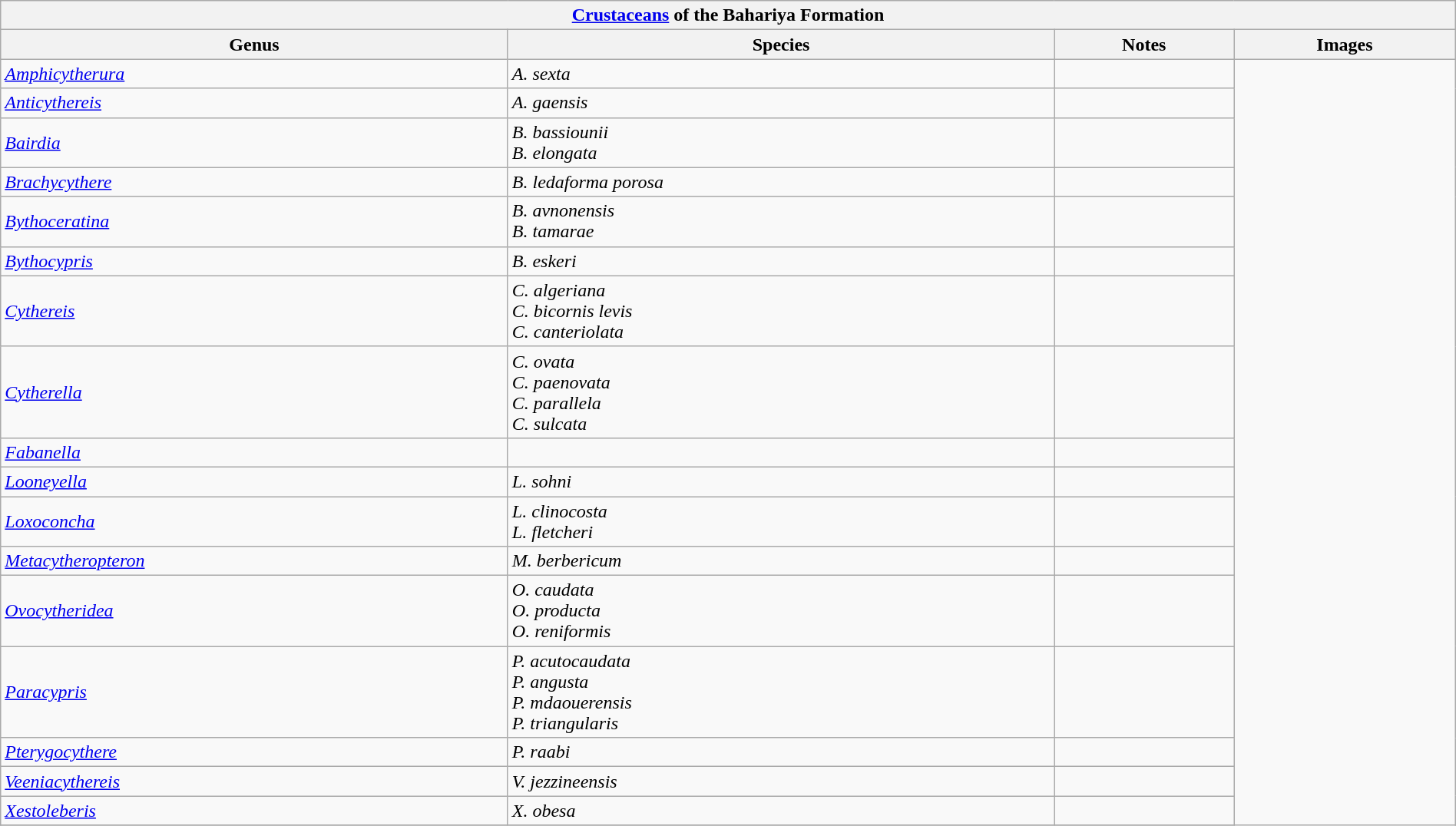<table class="wikitable" align="center" width="100%">
<tr>
<th colspan="7" align="center"><strong><a href='#'>Crustaceans</a> of the Bahariya Formation</strong></th>
</tr>
<tr>
<th>Genus</th>
<th>Species</th>
<th>Notes</th>
<th>Images</th>
</tr>
<tr>
<td><em><a href='#'>Amphicytherura</a></em></td>
<td><em>A. sexta</em></td>
<td></td>
</tr>
<tr>
<td><em><a href='#'>Anticythereis</a></em></td>
<td><em>A. gaensis</em></td>
<td></td>
</tr>
<tr>
<td><em><a href='#'>Bairdia</a></em></td>
<td><em>B. bassiounii</em><br><em>B. elongata</em></td>
<td></td>
</tr>
<tr>
<td><em><a href='#'>Brachycythere</a></em></td>
<td><em>B. ledaforma porosa</em></td>
<td></td>
</tr>
<tr>
<td><em><a href='#'>Bythoceratina</a></em></td>
<td><em>B. avnonensis</em><br><em>B. tamarae</em></td>
<td></td>
</tr>
<tr>
<td><em><a href='#'>Bythocypris</a></em></td>
<td><em>B. eskeri</em></td>
<td></td>
</tr>
<tr>
<td><em><a href='#'>Cythereis</a></em></td>
<td><em>C. algeriana</em><br><em>C. bicornis levis</em><br><em>C. canteriolata</em></td>
<td></td>
</tr>
<tr>
<td><em><a href='#'>Cytherella</a></em></td>
<td><em>C. ovata</em><br><em>C. paenovata</em><br><em>C. parallela</em><br><em>C. sulcata</em></td>
<td></td>
</tr>
<tr>
<td><em><a href='#'>Fabanella</a></em></td>
<td></td>
<td></td>
</tr>
<tr>
<td><em><a href='#'>Looneyella</a></em></td>
<td><em>L. sohni</em></td>
<td></td>
</tr>
<tr>
<td><em><a href='#'>Loxoconcha</a></em></td>
<td><em>L. clinocosta</em><br><em>L. fletcheri</em></td>
<td></td>
</tr>
<tr>
<td><em><a href='#'>Metacytheropteron</a></em></td>
<td><em>M. berbericum</em></td>
<td></td>
</tr>
<tr>
<td><em><a href='#'>Ovocytheridea</a></em></td>
<td><em>O. caudata</em><br><em>O. producta</em><br><em>O. reniformis</em></td>
<td></td>
</tr>
<tr>
<td><em><a href='#'>Paracypris</a></em></td>
<td><em>P. acutocaudata</em><br><em>P. angusta</em><br><em>P. mdaouerensis</em><br><em>P. triangularis</em></td>
<td></td>
</tr>
<tr>
<td><em><a href='#'>Pterygocythere</a></em></td>
<td><em>P. raabi</em></td>
<td></td>
</tr>
<tr>
<td><em><a href='#'>Veeniacythereis</a></em></td>
<td><em>V. jezzineensis</em></td>
<td></td>
</tr>
<tr>
<td><em><a href='#'>Xestoleberis</a></em></td>
<td><em>X. obesa</em></td>
<td></td>
</tr>
<tr>
</tr>
</table>
